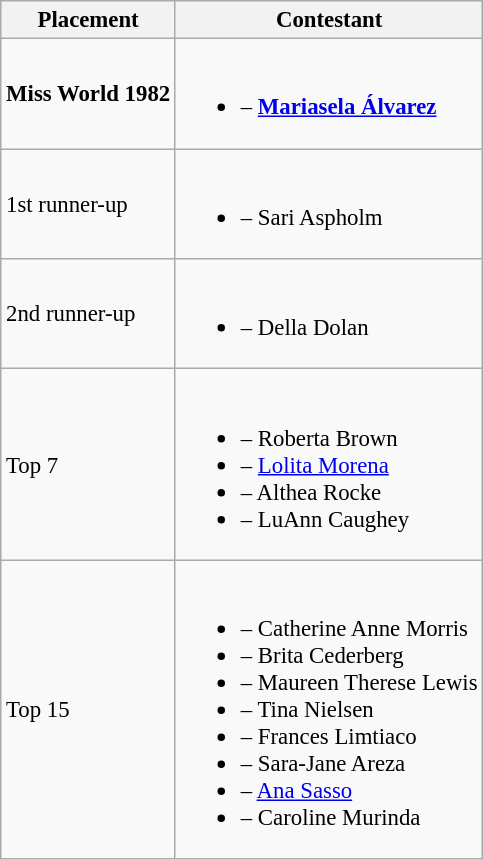<table class="wikitable sortable" style="font-size:95%;">
<tr>
<th>Placement</th>
<th>Contestant</th>
</tr>
<tr>
<td><strong>Miss World 1982</strong></td>
<td><br><ul><li><strong></strong> – <strong><a href='#'>Mariasela Álvarez</a></strong></li></ul></td>
</tr>
<tr>
<td>1st runner-up</td>
<td><br><ul><li> – Sari Aspholm</li></ul></td>
</tr>
<tr>
<td>2nd runner-up</td>
<td><br><ul><li> – Della Dolan</li></ul></td>
</tr>
<tr>
<td>Top 7</td>
<td><br><ul><li> – Roberta Brown</li><li> – <a href='#'>Lolita Morena</a></li><li> – Althea Rocke</li><li> – LuAnn Caughey</li></ul></td>
</tr>
<tr>
<td>Top 15</td>
<td><br><ul><li> – Catherine Anne Morris</li><li> – Brita Cederberg</li><li> – Maureen Therese Lewis</li><li> – Tina Nielsen</li><li> – Frances Limtiaco</li><li> – Sara-Jane Areza</li><li> – <a href='#'>Ana Sasso</a></li><li> – Caroline Murinda</li></ul></td>
</tr>
</table>
